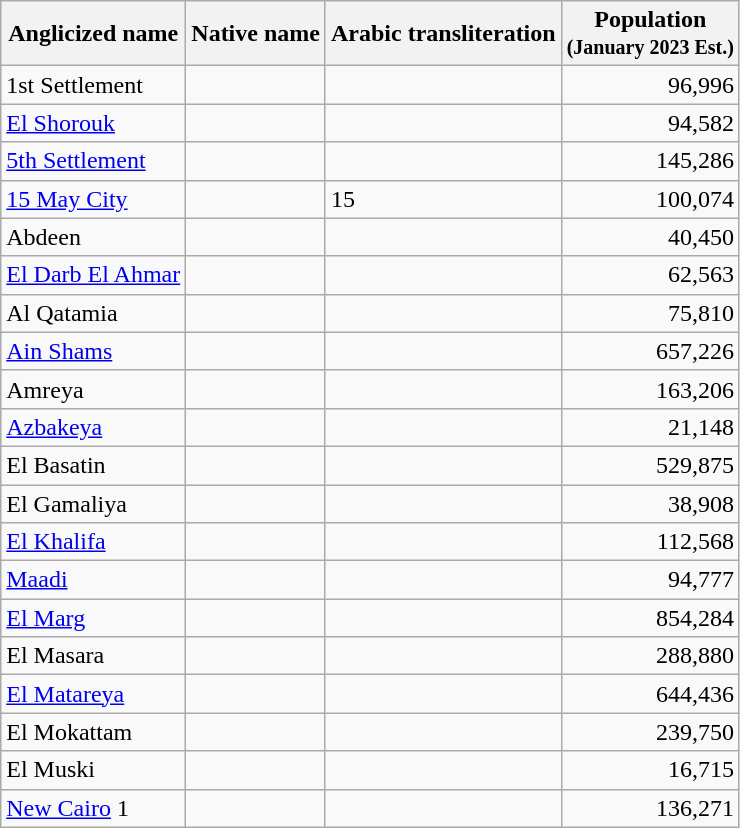<table class="sortable wikitable plainrowheaders">
<tr>
<th>Anglicized name</th>
<th>Native name</th>
<th>Arabic transliteration</th>
<th>Population<br><small>(January 2023 Est.)</small></th>
</tr>
<tr>
<td>1st Settlement</td>
<td style="text-align:right;"></td>
<td></td>
<td style="text-align:right;">96,996</td>
</tr>
<tr>
<td><a href='#'>El Shorouk</a></td>
<td style="text-align:right;"></td>
<td></td>
<td style="text-align:right;">94,582</td>
</tr>
<tr>
<td><a href='#'>5th Settlement</a></td>
<td style="text-align:right;"></td>
<td></td>
<td style="text-align:right;">145,286</td>
</tr>
<tr>
<td><a href='#'>15 May City</a></td>
<td style="text-align:right;"></td>
<td>15 </td>
<td style="text-align:right;">100,074</td>
</tr>
<tr>
<td>Abdeen</td>
<td style="text-align:right;"></td>
<td></td>
<td style="text-align:right;">40,450</td>
</tr>
<tr>
<td><a href='#'>El Darb El Ahmar</a></td>
<td style="text-align:right;"></td>
<td></td>
<td style="text-align:right;">62,563</td>
</tr>
<tr>
<td>Al Qatamia</td>
<td style="text-align:right;"></td>
<td></td>
<td style="text-align:right;">75,810</td>
</tr>
<tr>
<td><a href='#'>Ain Shams</a></td>
<td style="text-align:right;"></td>
<td></td>
<td style="text-align:right;">657,226</td>
</tr>
<tr>
<td>Amreya</td>
<td style="text-align:right;"></td>
<td></td>
<td style="text-align:right;">163,206</td>
</tr>
<tr>
<td><a href='#'>Azbakeya</a></td>
<td style="text-align:right;"></td>
<td></td>
<td style="text-align:right;">21,148</td>
</tr>
<tr>
<td>El Basatin</td>
<td style="text-align:right;"></td>
<td></td>
<td style="text-align:right;">529,875</td>
</tr>
<tr>
<td>El Gamaliya</td>
<td style="text-align:right;"></td>
<td></td>
<td style="text-align:right;">38,908</td>
</tr>
<tr>
<td><a href='#'>El Khalifa</a></td>
<td style="text-align:right;"></td>
<td></td>
<td style="text-align:right;">112,568</td>
</tr>
<tr>
<td><a href='#'>Maadi</a></td>
<td style="text-align:right;"></td>
<td></td>
<td style="text-align:right;">94,777</td>
</tr>
<tr>
<td><a href='#'>El Marg</a></td>
<td style="text-align:right;"></td>
<td></td>
<td style="text-align:right;">854,284</td>
</tr>
<tr>
<td>El Masara</td>
<td style="text-align:right;"></td>
<td></td>
<td style="text-align:right;">288,880</td>
</tr>
<tr>
<td><a href='#'>El Matareya</a></td>
<td style="text-align:right;"></td>
<td></td>
<td style="text-align:right;">644,436</td>
</tr>
<tr>
<td>El Mokattam</td>
<td style="text-align:right;"></td>
<td></td>
<td style="text-align:right;">239,750</td>
</tr>
<tr>
<td>El Muski</td>
<td style="text-align:right;"></td>
<td></td>
<td style="text-align:right;">16,715</td>
</tr>
<tr>
<td><a href='#'>New Cairo</a> 1</td>
<td style="text-align:right;"></td>
<td></td>
<td style="text-align:right;">136,271</td>
</tr>
</table>
